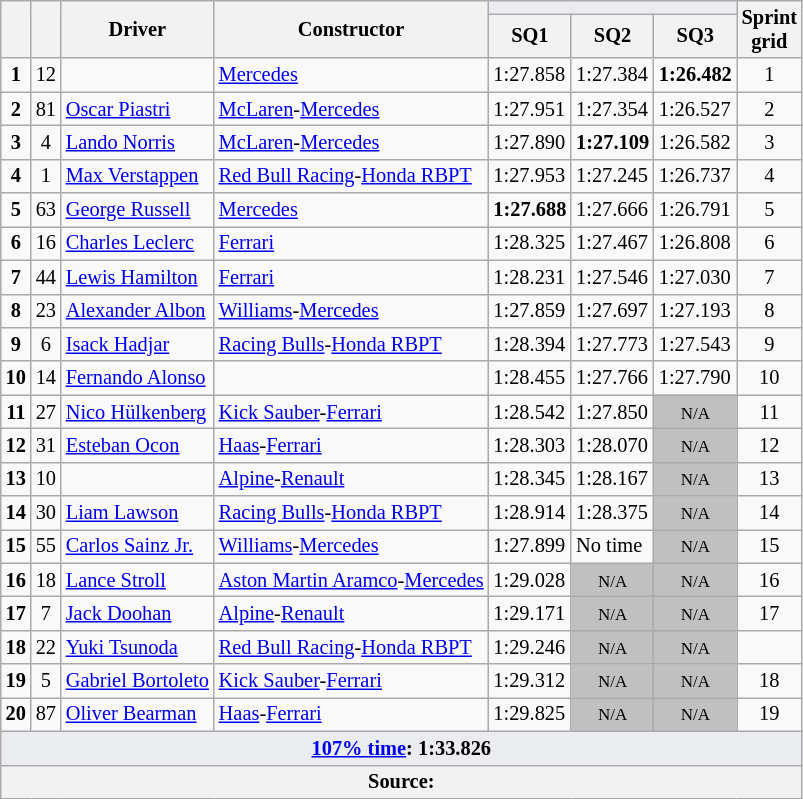<table class="wikitable sortable" style="font-size: 85%;">
<tr>
<th rowspan="2"></th>
<th rowspan="2"></th>
<th rowspan="2">Driver</th>
<th rowspan="2">Constructor</th>
<th colspan="3" style="background:#eaecf0; text-align:center;"></th>
<th rowspan="2">Sprint<br>grid</th>
</tr>
<tr>
<th scope="col">SQ1</th>
<th scope="col">SQ2</th>
<th scope="col">SQ3</th>
</tr>
<tr>
<td align="center"><strong>1</strong></td>
<td align="center">12</td>
<td></td>
<td><a href='#'>Mercedes</a></td>
<td>1:27.858</td>
<td>1:27.384</td>
<td><strong>1:26.482</strong></td>
<td align="center">1</td>
</tr>
<tr>
<td align="center"><strong>2</strong></td>
<td align="center">81</td>
<td> <a href='#'>Oscar Piastri</a></td>
<td><a href='#'>McLaren</a>-<a href='#'>Mercedes</a></td>
<td>1:27.951</td>
<td>1:27.354</td>
<td>1:26.527</td>
<td align="center">2</td>
</tr>
<tr>
<td align="center"><strong>3</strong></td>
<td align="center">4</td>
<td> <a href='#'>Lando Norris</a></td>
<td><a href='#'>McLaren</a>-<a href='#'>Mercedes</a></td>
<td>1:27.890</td>
<td><strong>1:27.109</strong></td>
<td>1:26.582</td>
<td align="center">3</td>
</tr>
<tr>
<td align="center"><strong>4</strong></td>
<td align="center">1</td>
<td> <a href='#'>Max Verstappen</a></td>
<td><a href='#'>Red Bull Racing</a>-<a href='#'>Honda RBPT</a></td>
<td>1:27.953</td>
<td>1:27.245</td>
<td>1:26.737</td>
<td align="center">4</td>
</tr>
<tr>
<td align="center"><strong>5</strong></td>
<td align="center">63</td>
<td> <a href='#'>George Russell</a></td>
<td><a href='#'>Mercedes</a></td>
<td><strong>1:27.688</strong></td>
<td>1:27.666</td>
<td>1:26.791</td>
<td align="center">5</td>
</tr>
<tr>
<td align="center"><strong>6</strong></td>
<td align="center">16</td>
<td> <a href='#'>Charles Leclerc</a></td>
<td><a href='#'>Ferrari</a></td>
<td>1:28.325</td>
<td>1:27.467</td>
<td>1:26.808</td>
<td align="center">6</td>
</tr>
<tr>
<td align="center"><strong>7</strong></td>
<td align="center">44</td>
<td> <a href='#'>Lewis Hamilton</a></td>
<td><a href='#'>Ferrari</a></td>
<td>1:28.231</td>
<td>1:27.546</td>
<td>1:27.030</td>
<td align="center">7</td>
</tr>
<tr>
<td align="center"><strong>8</strong></td>
<td align="center">23</td>
<td> <a href='#'>Alexander Albon</a></td>
<td><a href='#'>Williams</a>-<a href='#'>Mercedes</a></td>
<td>1:27.859</td>
<td>1:27.697</td>
<td>1:27.193</td>
<td align="center">8</td>
</tr>
<tr>
<td align="center"><strong>9</strong></td>
<td align="center">6</td>
<td> <a href='#'>Isack Hadjar</a></td>
<td><a href='#'>Racing Bulls</a>-<a href='#'>Honda RBPT</a></td>
<td>1:28.394</td>
<td>1:27.773</td>
<td>1:27.543</td>
<td align="center">9</td>
</tr>
<tr>
<td align="center"><strong>10</strong></td>
<td align="center">14</td>
<td> <a href='#'>Fernando Alonso</a></td>
<td></td>
<td>1:28.455</td>
<td>1:27.766</td>
<td>1:27.790</td>
<td align="center">10</td>
</tr>
<tr>
<td align="center"><strong>11</strong></td>
<td align="center">27</td>
<td> <a href='#'>Nico Hülkenberg</a></td>
<td><a href='#'>Kick Sauber</a>-<a href='#'>Ferrari</a></td>
<td>1:28.542</td>
<td>1:27.850</td>
<td style="background: silver" align="center" data-sort-value="15"><small>N/A</small></td>
<td align="center">11</td>
</tr>
<tr>
<td align="center"><strong>12</strong></td>
<td align="center">31</td>
<td> <a href='#'>Esteban Ocon</a></td>
<td><a href='#'>Haas</a>-<a href='#'>Ferrari</a></td>
<td>1:28.303</td>
<td>1:28.070</td>
<td style="background: silver" align="center" data-sort-value="15"><small>N/A</small></td>
<td align="center">12</td>
</tr>
<tr>
<td align="center"><strong>13</strong></td>
<td align="center">10</td>
<td></td>
<td><a href='#'>Alpine</a>-<a href='#'>Renault</a></td>
<td>1:28.345</td>
<td>1:28.167</td>
<td style="background: silver" align="center" data-sort-value="15"><small>N/A</small></td>
<td align="center">13</td>
</tr>
<tr>
<td align="center"><strong>14</strong></td>
<td align="center">30</td>
<td> <a href='#'>Liam Lawson</a></td>
<td><a href='#'>Racing Bulls</a>-<a href='#'>Honda RBPT</a></td>
<td>1:28.914</td>
<td>1:28.375</td>
<td style="background: silver" align="center" data-sort-value="15"><small>N/A</small></td>
<td align="center">14</td>
</tr>
<tr>
<td align="center"><strong>15</strong></td>
<td align="center">55</td>
<td> <a href='#'>Carlos Sainz Jr.</a></td>
<td><a href='#'>Williams</a>-<a href='#'>Mercedes</a></td>
<td>1:27.899</td>
<td data-sort-value="1:28.376">No time</td>
<td style="background: silver" align="center" data-sort-value="15"><small>N/A</small></td>
<td align="center">15</td>
</tr>
<tr>
<td align="center"><strong>16</strong></td>
<td align="center">18</td>
<td> <a href='#'>Lance Stroll</a></td>
<td><a href='#'>Aston Martin Aramco</a>-<a href='#'>Mercedes</a></td>
<td>1:29.028</td>
<td style="background: silver" align="center" data-sort-value="15"><small>N/A</small></td>
<td style="background: silver" align="center" data-sort-value="15"><small>N/A</small></td>
<td align="center">16</td>
</tr>
<tr>
<td align="center"><strong>17</strong></td>
<td align="center">7</td>
<td> <a href='#'>Jack Doohan</a></td>
<td><a href='#'>Alpine</a>-<a href='#'>Renault</a></td>
<td>1:29.171</td>
<td style="background: silver" align="center" data-sort-value="15"><small>N/A</small></td>
<td style="background: silver" align="center" data-sort-value="15"><small>N/A</small></td>
<td align="center">17</td>
</tr>
<tr>
<td align="center"><strong>18</strong></td>
<td align="center">22</td>
<td> <a href='#'>Yuki Tsunoda</a></td>
<td><a href='#'>Red Bull Racing</a>-<a href='#'>Honda RBPT</a></td>
<td>1:29.246</td>
<td style="background: silver" align="center" data-sort-value="15"><small>N/A</small></td>
<td style="background: silver" align="center" data-sort-value="15"><small>N/A</small></td>
<td align="center"></td>
</tr>
<tr>
<td align="center"><strong>19</strong></td>
<td align="center">5</td>
<td> <a href='#'>Gabriel Bortoleto</a></td>
<td><a href='#'>Kick Sauber</a>-<a href='#'>Ferrari</a></td>
<td>1:29.312</td>
<td style="background: silver" align="center" data-sort-value="15"><small>N/A</small></td>
<td style="background: silver" align="center" data-sort-value="15"><small>N/A</small></td>
<td align="center">18</td>
</tr>
<tr>
<td align="center"><strong>20</strong></td>
<td align="center">87</td>
<td> <a href='#'>Oliver Bearman</a></td>
<td><a href='#'>Haas</a>-<a href='#'>Ferrari</a></td>
<td>1:29.825</td>
<td style="background: silver" align="center" data-sort-value="15"><small>N/A</small></td>
<td style="background: silver" align="center" data-sort-value="15"><small>N/A</small></td>
<td align="center">19</td>
</tr>
<tr class="sortbottom">
<td colspan="8" style="background-color:#eaecf0;text-align:center"><strong><a href='#'>107% time</a>: 1:33.826</strong></td>
</tr>
<tr class="sortbottom">
<th colspan="8">Source:</th>
</tr>
</table>
